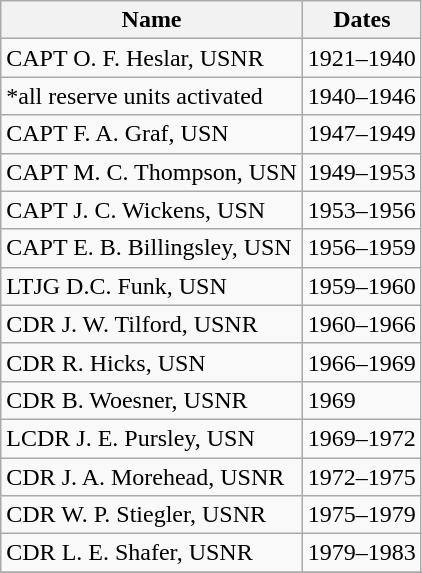<table ALIGN=LEFT class="wikitable">
<tr>
<th><strong>Name</strong></th>
<th><strong>Dates</strong></th>
</tr>
<tr>
<td>CAPT O. F. Heslar, USNR</td>
<td>1921–1940</td>
</tr>
<tr>
<td>*all reserve units activated</td>
<td>1940–1946</td>
</tr>
<tr>
<td>CAPT F. A. Graf, USN</td>
<td>1947–1949</td>
</tr>
<tr>
<td>CAPT M. C. Thompson, USN</td>
<td>1949–1953</td>
</tr>
<tr>
<td>CAPT J. C. Wickens, USN</td>
<td>1953–1956</td>
</tr>
<tr>
<td>CAPT E. B. Billingsley, USN</td>
<td>1956–1959</td>
</tr>
<tr>
<td>LTJG D.C. Funk, USN</td>
<td>1959–1960</td>
</tr>
<tr>
<td>CDR J. W. Tilford, USNR</td>
<td>1960–1966</td>
</tr>
<tr>
<td>CDR R. Hicks, USN</td>
<td>1966–1969</td>
</tr>
<tr>
<td>CDR B. Woesner, USNR</td>
<td>1969</td>
</tr>
<tr>
<td>LCDR J. E. Pursley, USN</td>
<td>1969–1972</td>
</tr>
<tr>
<td>CDR J. A. Morehead, USNR</td>
<td>1972–1975</td>
</tr>
<tr>
<td>CDR W. P. Stiegler, USNR</td>
<td>1975–1979</td>
</tr>
<tr>
<td>CDR L. E. Shafer, USNR</td>
<td>1979–1983</td>
</tr>
<tr>
</tr>
</table>
